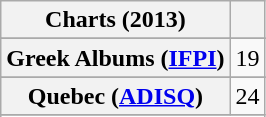<table class="wikitable sortable plainrowheaders" style="text-align:center">
<tr>
<th scope="col">Charts (2013)</th>
<th scope="col"></th>
</tr>
<tr>
</tr>
<tr>
</tr>
<tr>
</tr>
<tr>
</tr>
<tr>
</tr>
<tr>
</tr>
<tr>
<th scope="row">Greek Albums (<a href='#'>IFPI</a>)</th>
<td>19</td>
</tr>
<tr>
</tr>
<tr>
</tr>
<tr>
</tr>
<tr>
</tr>
<tr>
</tr>
<tr>
<th scope="row">Quebec (<a href='#'>ADISQ</a>)</th>
<td>24 </td>
</tr>
<tr>
</tr>
<tr>
</tr>
<tr>
</tr>
<tr>
</tr>
<tr>
</tr>
<tr>
</tr>
</table>
